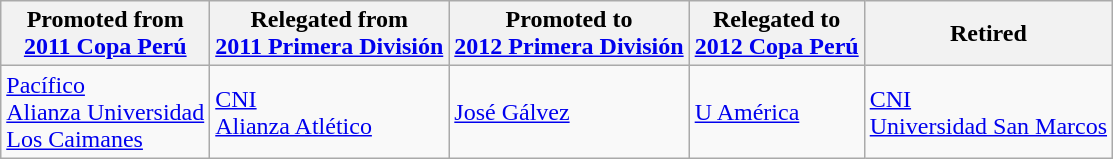<table class="wikitable">
<tr>
<th>Promoted from<br><a href='#'>2011 Copa Perú</a></th>
<th>Relegated from<br><a href='#'>2011 Primera División</a></th>
<th>Promoted to<br><a href='#'>2012 Primera División</a></th>
<th>Relegated to<br><a href='#'>2012 Copa Perú</a></th>
<th>Retired</th>
</tr>
<tr>
<td> <a href='#'>Pacífico</a> <br> <a href='#'>Alianza Universidad</a> <br> <a href='#'>Los Caimanes</a> </td>
<td> <a href='#'>CNI</a> <br> <a href='#'>Alianza Atlético</a> </td>
<td> <a href='#'>José Gálvez</a> </td>
<td> <a href='#'>U América</a> </td>
<td> <a href='#'>CNI</a> <br> <a href='#'>Universidad San Marcos</a> </td>
</tr>
</table>
